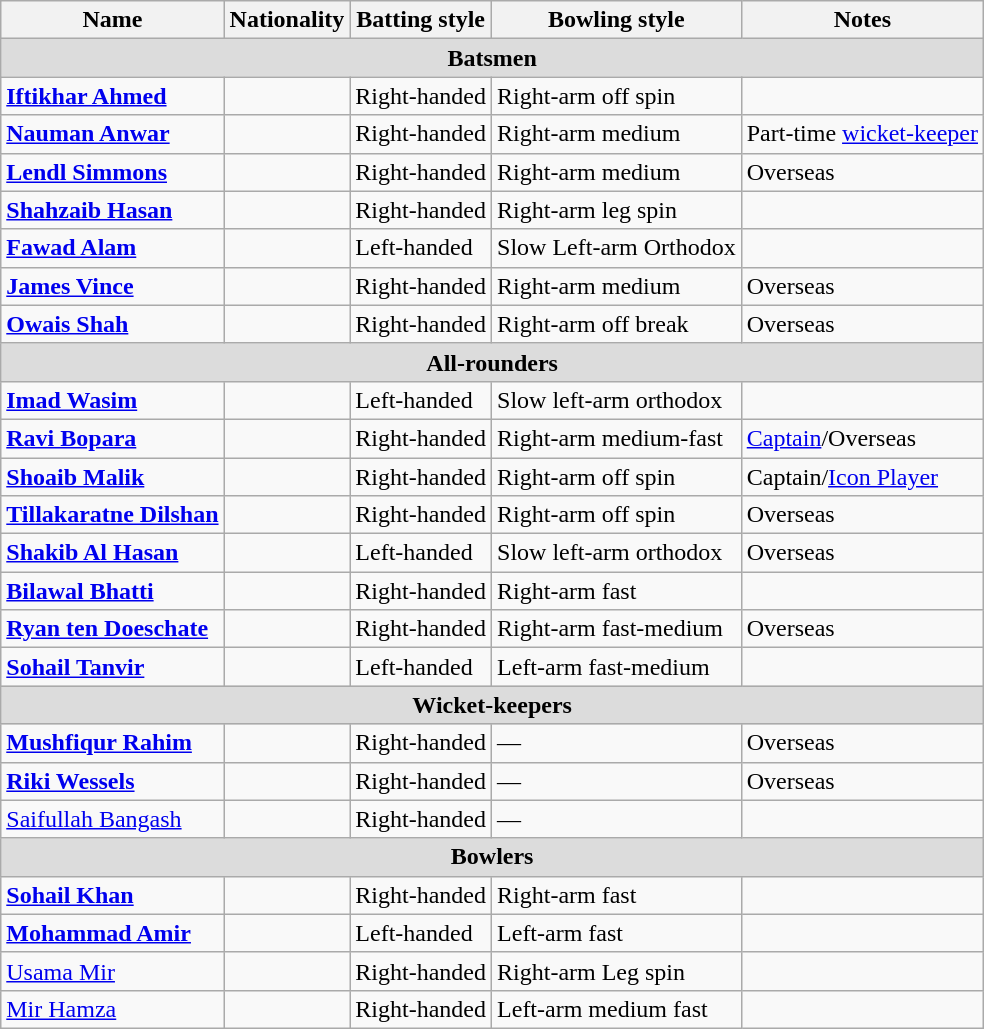<table class="wikitable">
<tr>
<th>Name</th>
<th>Nationality</th>
<th>Batting style</th>
<th>Bowling style</th>
<th>Notes</th>
</tr>
<tr>
<th Colspan="7" style="background:#dcdcdc; text-align:center;">Batsmen</th>
</tr>
<tr>
<td><strong><a href='#'>Iftikhar Ahmed</a></strong></td>
<td></td>
<td>Right-handed</td>
<td>Right-arm off spin</td>
<td></td>
</tr>
<tr>
<td><strong><a href='#'>Nauman Anwar</a></strong></td>
<td></td>
<td>Right-handed</td>
<td>Right-arm medium</td>
<td>Part-time <a href='#'>wicket-keeper</a></td>
</tr>
<tr>
<td><strong><a href='#'>Lendl Simmons</a></strong></td>
<td></td>
<td>Right-handed</td>
<td>Right-arm medium</td>
<td>Overseas</td>
</tr>
<tr>
<td><strong><a href='#'>Shahzaib Hasan</a></strong></td>
<td></td>
<td>Right-handed</td>
<td>Right-arm leg spin</td>
<td></td>
</tr>
<tr>
<td><strong><a href='#'>Fawad Alam</a></strong></td>
<td></td>
<td>Left-handed</td>
<td>Slow Left-arm Orthodox</td>
<td></td>
</tr>
<tr>
<td><strong><a href='#'>James Vince</a></strong></td>
<td></td>
<td>Right-handed</td>
<td>Right-arm medium</td>
<td>Overseas</td>
</tr>
<tr>
<td><strong><a href='#'>Owais Shah</a></strong></td>
<td></td>
<td>Right-handed</td>
<td>Right-arm off break</td>
<td>Overseas</td>
</tr>
<tr>
<th Colspan="7" style="background:#dcdcdc; text-align:center;">All-rounders</th>
</tr>
<tr>
<td><strong><a href='#'>Imad Wasim</a></strong></td>
<td></td>
<td>Left-handed</td>
<td>Slow left-arm orthodox</td>
<td></td>
</tr>
<tr>
<td><strong><a href='#'>Ravi Bopara</a></strong></td>
<td></td>
<td>Right-handed</td>
<td>Right-arm medium-fast</td>
<td><a href='#'>Captain</a>/Overseas</td>
</tr>
<tr>
<td><strong><a href='#'>Shoaib Malik</a></strong></td>
<td></td>
<td>Right-handed</td>
<td>Right-arm off spin</td>
<td>Captain/<a href='#'>Icon Player</a></td>
</tr>
<tr>
<td><strong><a href='#'>Tillakaratne Dilshan</a></strong></td>
<td></td>
<td>Right-handed</td>
<td>Right-arm off spin</td>
<td>Overseas</td>
</tr>
<tr>
<td><strong><a href='#'>Shakib Al Hasan</a></strong></td>
<td></td>
<td>Left-handed</td>
<td>Slow left-arm orthodox</td>
<td>Overseas</td>
</tr>
<tr>
<td><strong><a href='#'>Bilawal Bhatti</a></strong></td>
<td></td>
<td>Right-handed</td>
<td>Right-arm fast</td>
<td></td>
</tr>
<tr>
<td><strong><a href='#'>Ryan ten Doeschate</a></strong></td>
<td></td>
<td>Right-handed</td>
<td>Right-arm fast-medium</td>
<td>Overseas</td>
</tr>
<tr>
<td><strong><a href='#'>Sohail Tanvir</a></strong></td>
<td></td>
<td>Left-handed</td>
<td>Left-arm fast-medium</td>
<td></td>
</tr>
<tr>
<th Colspan="7" style="background:#dcdcdc; text-align:center;">Wicket-keepers</th>
</tr>
<tr>
<td><strong><a href='#'>Mushfiqur Rahim</a></strong></td>
<td></td>
<td>Right-handed</td>
<td>—</td>
<td>Overseas</td>
</tr>
<tr>
<td><strong><a href='#'>Riki Wessels</a></strong></td>
<td></td>
<td>Right-handed</td>
<td>—</td>
<td>Overseas</td>
</tr>
<tr>
<td><a href='#'>Saifullah Bangash</a></td>
<td></td>
<td>Right-handed</td>
<td>—</td>
<td></td>
</tr>
<tr>
<th Colspan="7" style="background:#dcdcdc; text-align:center;">Bowlers</th>
</tr>
<tr>
<td><strong><a href='#'>Sohail Khan</a></strong></td>
<td></td>
<td>Right-handed</td>
<td>Right-arm fast</td>
<td></td>
</tr>
<tr>
<td><strong><a href='#'>Mohammad Amir</a></strong></td>
<td></td>
<td>Left-handed</td>
<td>Left-arm fast</td>
<td></td>
</tr>
<tr>
<td><a href='#'>Usama Mir</a></td>
<td></td>
<td>Right-handed</td>
<td>Right-arm Leg spin</td>
<td></td>
</tr>
<tr>
<td><a href='#'>Mir Hamza</a></td>
<td></td>
<td>Right-handed</td>
<td>Left-arm medium fast</td>
<td></td>
</tr>
</table>
